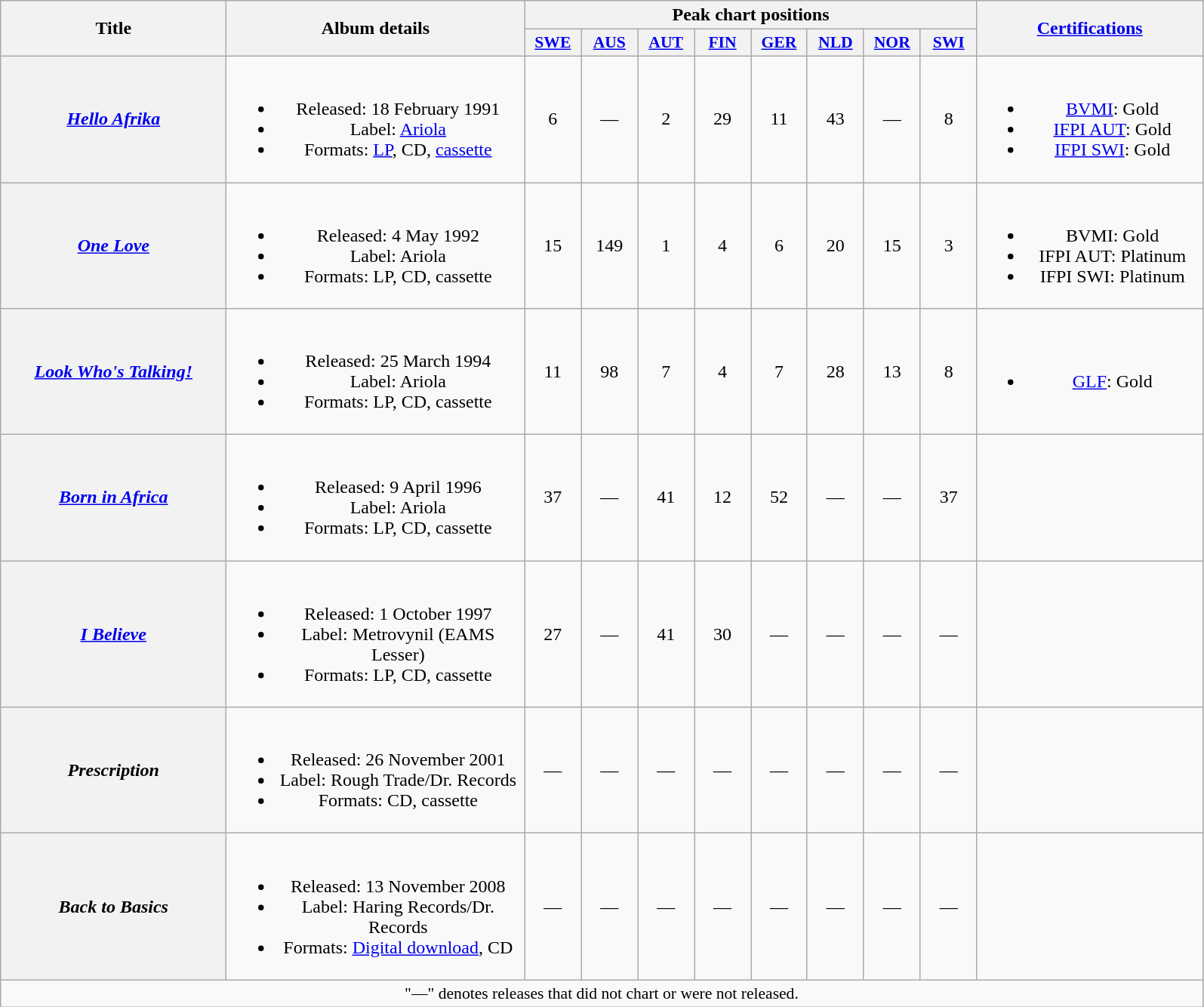<table class="wikitable plainrowheaders" style="text-align:center;">
<tr>
<th scope="col" rowspan="2" style="width:12em;">Title</th>
<th scope="col" rowspan="2" style="width:16em;">Album details</th>
<th scope="col" colspan="8">Peak chart positions</th>
<th scope="col" rowspan="2" style="width:12em;"><a href='#'>Certifications</a></th>
</tr>
<tr>
<th scope="col" style="width:3em;font-size:90%;"><a href='#'>SWE</a><br></th>
<th scope="col" style="width:3em;font-size:90%;"><a href='#'>AUS</a><br></th>
<th scope="col" style="width:3em;font-size:90%;"><a href='#'>AUT</a><br></th>
<th scope="col" style="width:3em;font-size:90%;"><a href='#'>FIN</a><br></th>
<th scope="col" style="width:3em;font-size:90%;"><a href='#'>GER</a><br></th>
<th scope="col" style="width:3em;font-size:90%;"><a href='#'>NLD</a><br></th>
<th scope="col" style="width:3em;font-size:90%;"><a href='#'>NOR</a><br></th>
<th scope="col" style="width:3em;font-size:90%;"><a href='#'>SWI</a><br></th>
</tr>
<tr>
<th scope="row"><em><a href='#'>Hello Afrika</a></em></th>
<td><br><ul><li>Released: 18 February 1991</li><li>Label: <a href='#'>Ariola</a></li><li>Formats: <a href='#'>LP</a>, CD, <a href='#'>cassette</a></li></ul></td>
<td>6</td>
<td>—</td>
<td>2</td>
<td>29</td>
<td>11</td>
<td>43</td>
<td>—</td>
<td>8</td>
<td><br><ul><li><a href='#'>BVMI</a>: Gold</li><li><a href='#'>IFPI AUT</a>: Gold</li><li><a href='#'>IFPI SWI</a>: Gold</li></ul></td>
</tr>
<tr>
<th scope="row"><em><a href='#'>One Love</a></em></th>
<td><br><ul><li>Released: 4 May 1992</li><li>Label: Ariola</li><li>Formats: LP, CD, cassette</li></ul></td>
<td>15</td>
<td>149</td>
<td>1</td>
<td>4</td>
<td>6</td>
<td>20</td>
<td>15</td>
<td>3</td>
<td><br><ul><li>BVMI: Gold</li><li>IFPI AUT: Platinum</li><li>IFPI SWI: Platinum</li></ul></td>
</tr>
<tr>
<th scope="row"><em><a href='#'>Look Who's Talking!</a></em></th>
<td><br><ul><li>Released: 25 March 1994</li><li>Label: Ariola</li><li>Formats: LP, CD, cassette</li></ul></td>
<td>11</td>
<td>98</td>
<td>7</td>
<td>4</td>
<td>7</td>
<td>28</td>
<td>13</td>
<td>8</td>
<td><br><ul><li><a href='#'>GLF</a>: Gold</li></ul></td>
</tr>
<tr>
<th scope="row"><em><a href='#'>Born in Africa</a></em></th>
<td><br><ul><li>Released: 9 April 1996</li><li>Label: Ariola</li><li>Formats: LP, CD, cassette</li></ul></td>
<td>37</td>
<td>—</td>
<td>41</td>
<td>12</td>
<td>52</td>
<td>—</td>
<td>—</td>
<td>37</td>
<td></td>
</tr>
<tr>
<th scope="row"><em><a href='#'>I Believe</a></em></th>
<td><br><ul><li>Released: 1 October 1997</li><li>Label: Metrovynil (EAMS Lesser)</li><li>Formats: LP, CD, cassette</li></ul></td>
<td>27</td>
<td>—</td>
<td>41</td>
<td>30</td>
<td>—</td>
<td>—</td>
<td>—</td>
<td>—</td>
<td></td>
</tr>
<tr>
<th scope="row"><em>Prescription</em></th>
<td><br><ul><li>Released: 26 November 2001</li><li>Label: Rough Trade/Dr. Records</li><li>Formats: CD, cassette</li></ul></td>
<td>—</td>
<td>—</td>
<td>—</td>
<td>—</td>
<td>—</td>
<td>—</td>
<td>—</td>
<td>—</td>
<td></td>
</tr>
<tr>
<th scope="row"><em>Back to Basics</em></th>
<td><br><ul><li>Released: 13 November 2008</li><li>Label: Haring Records/Dr. Records</li><li>Formats: <a href='#'>Digital download</a>, CD</li></ul></td>
<td>—</td>
<td>—</td>
<td>—</td>
<td>—</td>
<td>—</td>
<td>—</td>
<td>—</td>
<td>—</td>
<td></td>
</tr>
<tr>
<td align="center" colspan="14" style="font-size:90%">"—" denotes releases that did not chart or were not released.</td>
</tr>
</table>
